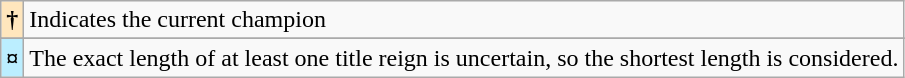<table class="wikitable">
<tr>
<th style="background-color:#FFE6BD">†</th>
<td>Indicates the current champion</td>
</tr>
<tr>
</tr>
<tr>
<th style="background-color:#bbeeff">¤</th>
<td>The exact length of at least one title reign is uncertain, so the shortest length is considered.</td>
</tr>
</table>
